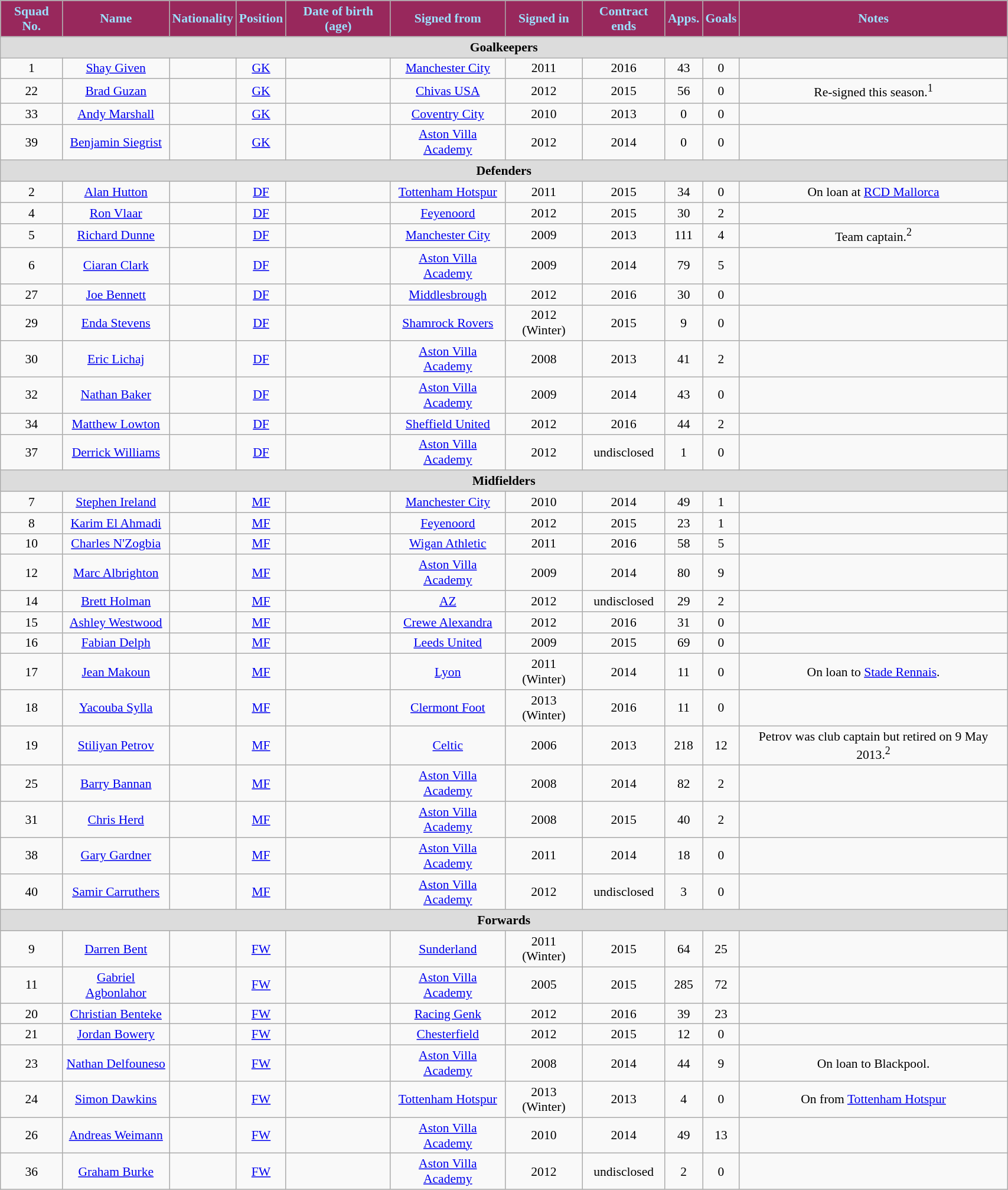<table class="wikitable"  style="text-align:center; font-size:90%; width:90%;">
<tr>
<th style="background:#98285c; color:#9be1ff; text-align:center;">Squad No.</th>
<th style="background:#98285c; color:#9be1ff; text-align:center;">Name</th>
<th style="background:#98285c; color:#9be1ff; text-align:center;">Nationality</th>
<th style="background:#98285c; color:#9be1ff; text-align:center;">Position</th>
<th style="background:#98285c; color:#9be1ff; text-align:center;">Date of birth (age)</th>
<th style="background:#98285c; color:#9be1ff; text-align:center;">Signed from</th>
<th style="background:#98285c; color:#9be1ff; text-align:center;">Signed in</th>
<th style="background:#98285c; color:#9be1ff; text-align:center;">Contract ends</th>
<th style="background:#98285c; color:#9be1ff; text-align:center;">Apps.</th>
<th style="background:#98285c; color:#9be1ff; text-align:center;">Goals</th>
<th style="background:#98285c; color:#9be1ff; text-align:center;">Notes</th>
</tr>
<tr>
<th colspan="11"  style="background:#dcdcdc; text-align:center;">Goalkeepers</th>
</tr>
<tr>
<td>1</td>
<td><a href='#'>Shay Given</a></td>
<td></td>
<td><a href='#'>GK</a></td>
<td></td>
<td><a href='#'>Manchester City</a></td>
<td>2011</td>
<td>2016</td>
<td>43</td>
<td>0</td>
<td></td>
</tr>
<tr>
<td>22</td>
<td><a href='#'>Brad Guzan</a></td>
<td></td>
<td><a href='#'>GK</a></td>
<td></td>
<td><a href='#'>Chivas USA</a></td>
<td>2012</td>
<td>2015</td>
<td>56</td>
<td>0</td>
<td>Re-signed this season.<sup>1</sup></td>
</tr>
<tr>
<td>33</td>
<td><a href='#'>Andy Marshall</a></td>
<td></td>
<td><a href='#'>GK</a></td>
<td></td>
<td><a href='#'>Coventry City</a></td>
<td>2010</td>
<td>2013</td>
<td>0</td>
<td>0</td>
<td></td>
</tr>
<tr>
<td>39</td>
<td><a href='#'>Benjamin Siegrist</a></td>
<td></td>
<td><a href='#'>GK</a></td>
<td></td>
<td><a href='#'>Aston Villa Academy</a></td>
<td>2012</td>
<td>2014</td>
<td>0</td>
<td>0</td>
<td></td>
</tr>
<tr>
<th colspan="11"  style="background:#dcdcdc; text-align:center;">Defenders</th>
</tr>
<tr>
<td>2</td>
<td><a href='#'>Alan Hutton</a></td>
<td></td>
<td><a href='#'>DF</a></td>
<td></td>
<td><a href='#'>Tottenham Hotspur</a></td>
<td>2011</td>
<td>2015</td>
<td>34</td>
<td>0</td>
<td>On loan at <a href='#'>RCD Mallorca</a></td>
</tr>
<tr>
<td>4</td>
<td><a href='#'>Ron Vlaar</a></td>
<td></td>
<td><a href='#'>DF</a></td>
<td></td>
<td><a href='#'>Feyenoord</a></td>
<td>2012</td>
<td>2015</td>
<td>30</td>
<td>2</td>
<td></td>
</tr>
<tr>
<td>5</td>
<td><a href='#'>Richard Dunne</a></td>
<td></td>
<td><a href='#'>DF</a></td>
<td></td>
<td><a href='#'>Manchester City</a></td>
<td>2009</td>
<td>2013</td>
<td>111</td>
<td>4</td>
<td>Team captain.<sup>2</sup></td>
</tr>
<tr>
<td>6</td>
<td><a href='#'>Ciaran Clark</a></td>
<td></td>
<td><a href='#'>DF</a></td>
<td></td>
<td><a href='#'>Aston Villa Academy</a></td>
<td>2009</td>
<td>2014</td>
<td>79</td>
<td>5</td>
<td></td>
</tr>
<tr>
<td>27</td>
<td><a href='#'>Joe Bennett</a></td>
<td></td>
<td><a href='#'>DF</a></td>
<td></td>
<td><a href='#'>Middlesbrough</a></td>
<td>2012</td>
<td>2016</td>
<td>30</td>
<td>0</td>
<td></td>
</tr>
<tr>
<td>29</td>
<td><a href='#'>Enda Stevens</a></td>
<td></td>
<td><a href='#'>DF</a></td>
<td></td>
<td><a href='#'>Shamrock Rovers</a></td>
<td>2012 (Winter)</td>
<td>2015</td>
<td>9</td>
<td>0</td>
<td></td>
</tr>
<tr>
<td>30</td>
<td><a href='#'>Eric Lichaj</a></td>
<td></td>
<td><a href='#'>DF</a></td>
<td></td>
<td><a href='#'>Aston Villa Academy</a></td>
<td>2008</td>
<td>2013</td>
<td>41</td>
<td>2</td>
<td></td>
</tr>
<tr>
<td>32</td>
<td><a href='#'>Nathan Baker</a></td>
<td></td>
<td><a href='#'>DF</a></td>
<td></td>
<td><a href='#'>Aston Villa Academy</a></td>
<td>2009</td>
<td>2014</td>
<td>43</td>
<td>0</td>
<td></td>
</tr>
<tr>
<td>34</td>
<td><a href='#'>Matthew Lowton</a></td>
<td></td>
<td><a href='#'>DF</a></td>
<td></td>
<td><a href='#'>Sheffield United</a></td>
<td>2012</td>
<td>2016</td>
<td>44</td>
<td>2</td>
<td></td>
</tr>
<tr>
<td>37</td>
<td><a href='#'>Derrick Williams</a></td>
<td></td>
<td><a href='#'>DF</a></td>
<td></td>
<td><a href='#'>Aston Villa Academy</a></td>
<td>2012</td>
<td>undisclosed</td>
<td>1</td>
<td>0</td>
<td></td>
</tr>
<tr>
<th colspan="11"  style="background:#dcdcdc; text-align:center;">Midfielders</th>
</tr>
<tr>
<td>7</td>
<td><a href='#'>Stephen Ireland</a></td>
<td></td>
<td><a href='#'>MF</a></td>
<td></td>
<td><a href='#'>Manchester City</a></td>
<td>2010</td>
<td>2014</td>
<td>49</td>
<td>1</td>
<td></td>
</tr>
<tr>
<td>8</td>
<td><a href='#'>Karim El Ahmadi</a></td>
<td></td>
<td><a href='#'>MF</a></td>
<td></td>
<td><a href='#'>Feyenoord</a></td>
<td>2012</td>
<td>2015</td>
<td>23</td>
<td>1</td>
<td></td>
</tr>
<tr>
<td>10</td>
<td><a href='#'>Charles N'Zogbia</a></td>
<td></td>
<td><a href='#'>MF</a></td>
<td></td>
<td><a href='#'>Wigan Athletic</a></td>
<td>2011</td>
<td>2016</td>
<td>58</td>
<td>5</td>
<td></td>
</tr>
<tr>
<td>12</td>
<td><a href='#'>Marc Albrighton</a></td>
<td></td>
<td><a href='#'>MF</a></td>
<td></td>
<td><a href='#'>Aston Villa Academy</a></td>
<td>2009</td>
<td>2014</td>
<td>80</td>
<td>9</td>
<td></td>
</tr>
<tr>
<td>14</td>
<td><a href='#'>Brett Holman</a></td>
<td></td>
<td><a href='#'>MF</a></td>
<td></td>
<td><a href='#'>AZ</a></td>
<td>2012</td>
<td>undisclosed</td>
<td>29</td>
<td>2</td>
<td></td>
</tr>
<tr>
<td>15</td>
<td><a href='#'>Ashley Westwood</a></td>
<td></td>
<td><a href='#'>MF</a></td>
<td></td>
<td><a href='#'>Crewe Alexandra</a></td>
<td>2012</td>
<td>2016</td>
<td>31</td>
<td>0</td>
<td></td>
</tr>
<tr>
<td>16</td>
<td><a href='#'>Fabian Delph</a></td>
<td></td>
<td><a href='#'>MF</a></td>
<td></td>
<td><a href='#'>Leeds United</a></td>
<td>2009</td>
<td>2015</td>
<td>69</td>
<td>0</td>
<td></td>
</tr>
<tr>
<td>17</td>
<td><a href='#'>Jean Makoun</a></td>
<td></td>
<td><a href='#'>MF</a></td>
<td></td>
<td><a href='#'>Lyon</a></td>
<td>2011 (Winter)</td>
<td>2014</td>
<td>11</td>
<td>0</td>
<td>On loan to <a href='#'>Stade Rennais</a>.</td>
</tr>
<tr>
<td>18</td>
<td><a href='#'>Yacouba Sylla</a></td>
<td></td>
<td><a href='#'>MF</a></td>
<td></td>
<td><a href='#'>Clermont Foot</a></td>
<td>2013 (Winter)</td>
<td>2016</td>
<td>11</td>
<td>0</td>
<td></td>
</tr>
<tr>
<td>19</td>
<td><a href='#'>Stiliyan Petrov</a></td>
<td></td>
<td><a href='#'>MF</a></td>
<td></td>
<td><a href='#'>Celtic</a></td>
<td>2006</td>
<td>2013</td>
<td>218</td>
<td>12</td>
<td>Petrov was club captain but retired on 9 May 2013.<sup>2</sup></td>
</tr>
<tr>
<td>25</td>
<td><a href='#'>Barry Bannan</a></td>
<td></td>
<td><a href='#'>MF</a></td>
<td></td>
<td><a href='#'>Aston Villa Academy</a></td>
<td>2008</td>
<td>2014</td>
<td>82</td>
<td>2</td>
<td></td>
</tr>
<tr>
<td>31</td>
<td><a href='#'>Chris Herd</a></td>
<td></td>
<td><a href='#'>MF</a></td>
<td></td>
<td><a href='#'>Aston Villa Academy</a></td>
<td>2008</td>
<td>2015</td>
<td>40</td>
<td>2</td>
<td></td>
</tr>
<tr>
<td>38</td>
<td><a href='#'>Gary Gardner</a></td>
<td></td>
<td><a href='#'>MF</a></td>
<td></td>
<td><a href='#'>Aston Villa Academy</a></td>
<td>2011</td>
<td>2014</td>
<td>18</td>
<td>0</td>
<td></td>
</tr>
<tr>
<td>40</td>
<td><a href='#'>Samir Carruthers</a></td>
<td></td>
<td><a href='#'>MF</a></td>
<td></td>
<td><a href='#'>Aston Villa Academy</a></td>
<td>2012</td>
<td>undisclosed</td>
<td>3</td>
<td>0</td>
<td></td>
</tr>
<tr>
<th colspan="11"  style="background:#dcdcdc; text-align:center;">Forwards</th>
</tr>
<tr>
<td>9</td>
<td><a href='#'>Darren Bent</a></td>
<td></td>
<td><a href='#'>FW</a></td>
<td></td>
<td><a href='#'>Sunderland</a></td>
<td>2011 (Winter)</td>
<td>2015</td>
<td>64</td>
<td>25</td>
<td></td>
</tr>
<tr>
<td>11</td>
<td><a href='#'>Gabriel Agbonlahor</a></td>
<td></td>
<td><a href='#'>FW</a></td>
<td></td>
<td><a href='#'>Aston Villa Academy</a></td>
<td>2005</td>
<td>2015</td>
<td>285</td>
<td>72</td>
<td></td>
</tr>
<tr>
<td>20</td>
<td><a href='#'>Christian Benteke</a></td>
<td></td>
<td><a href='#'>FW</a></td>
<td></td>
<td><a href='#'>Racing Genk</a></td>
<td>2012</td>
<td>2016</td>
<td>39</td>
<td>23</td>
<td></td>
</tr>
<tr>
<td>21</td>
<td><a href='#'>Jordan Bowery</a></td>
<td></td>
<td><a href='#'>FW</a></td>
<td></td>
<td><a href='#'>Chesterfield</a></td>
<td>2012</td>
<td>2015</td>
<td>12</td>
<td>0</td>
<td></td>
</tr>
<tr>
<td>23</td>
<td><a href='#'>Nathan Delfouneso</a></td>
<td></td>
<td><a href='#'>FW</a></td>
<td></td>
<td><a href='#'>Aston Villa Academy</a></td>
<td>2008</td>
<td>2014</td>
<td>44</td>
<td>9</td>
<td>On loan to Blackpool.</td>
</tr>
<tr>
<td>24</td>
<td><a href='#'>Simon Dawkins</a></td>
<td></td>
<td><a href='#'>FW</a></td>
<td></td>
<td><a href='#'>Tottenham Hotspur</a></td>
<td>2013 (Winter)</td>
<td>2013</td>
<td>4</td>
<td>0</td>
<td>On from <a href='#'>Tottenham Hotspur</a></td>
</tr>
<tr>
<td>26</td>
<td><a href='#'>Andreas Weimann</a></td>
<td></td>
<td><a href='#'>FW</a></td>
<td></td>
<td><a href='#'>Aston Villa Academy</a></td>
<td>2010</td>
<td>2014</td>
<td>49</td>
<td>13</td>
<td></td>
</tr>
<tr>
<td>36</td>
<td><a href='#'>Graham Burke</a></td>
<td></td>
<td><a href='#'>FW</a></td>
<td></td>
<td><a href='#'>Aston Villa Academy</a></td>
<td>2012</td>
<td>undisclosed</td>
<td>2</td>
<td>0</td>
<td></td>
</tr>
</table>
